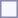<table style="border:1px solid #8888aa; background-color:#f7f8ff; padding:5px; font-size:95%; margin: 0px 12px 12px 0px;">
</table>
